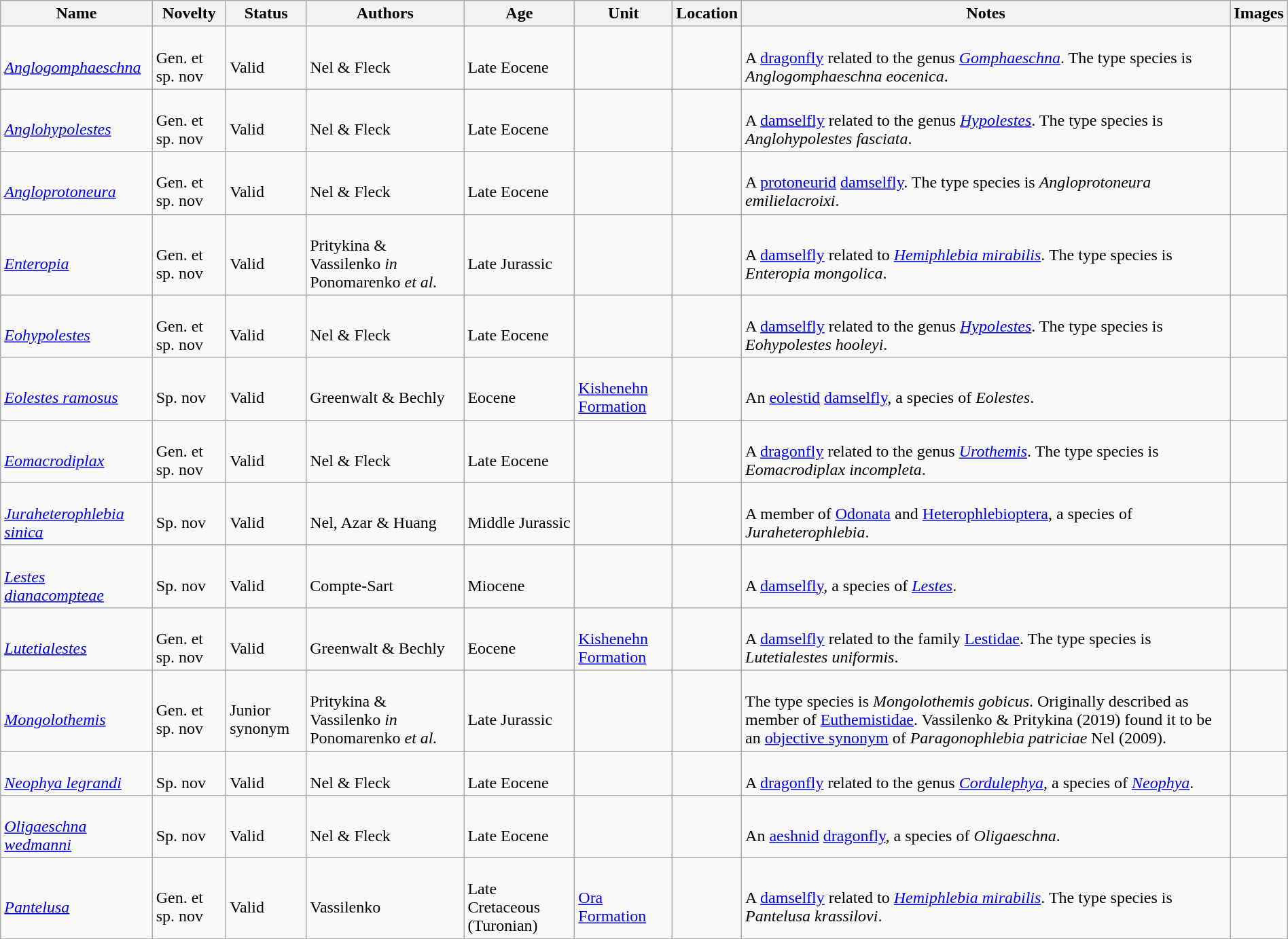<table class="wikitable sortable" align="center" width="100%">
<tr>
<th>Name</th>
<th>Novelty</th>
<th>Status</th>
<th>Authors</th>
<th>Age</th>
<th>Unit</th>
<th>Location</th>
<th>Notes</th>
<th>Images</th>
</tr>
<tr>
<td><br><em><a href='#'>Anglogomphaeschna</a></em></td>
<td><br>Gen. et sp. nov</td>
<td><br>Valid</td>
<td><br>Nel & Fleck</td>
<td><br>Late Eocene</td>
<td></td>
<td><br></td>
<td><br>A <a href='#'>dragonfly</a> related to the genus <em><a href='#'>Gomphaeschna</a></em>. The type species is <em>Anglogomphaeschna eocenica</em>.</td>
<td></td>
</tr>
<tr>
<td><br><em><a href='#'>Anglohypolestes</a></em></td>
<td><br>Gen. et sp. nov</td>
<td><br>Valid</td>
<td><br>Nel & Fleck</td>
<td><br>Late Eocene</td>
<td></td>
<td><br></td>
<td><br>A <a href='#'>damselfly</a> related to the genus <em><a href='#'>Hypolestes</a></em>. The type species is <em>Anglohypolestes fasciata</em>.</td>
<td></td>
</tr>
<tr>
<td><br><em><a href='#'>Angloprotoneura</a></em></td>
<td><br>Gen. et sp. nov</td>
<td><br>Valid</td>
<td><br>Nel & Fleck</td>
<td><br>Late Eocene</td>
<td></td>
<td><br></td>
<td><br>A <a href='#'>protoneurid</a> <a href='#'>damselfly</a>. The type species is <em>Angloprotoneura emilielacroixi</em>.</td>
<td></td>
</tr>
<tr>
<td><br><em><a href='#'>Enteropia</a></em></td>
<td><br>Gen. et sp. nov</td>
<td><br>Valid</td>
<td><br>Pritykina & Vassilenko <em>in</em> Ponomarenko <em>et al.</em></td>
<td><br>Late Jurassic</td>
<td></td>
<td><br></td>
<td><br>A <a href='#'>damselfly</a> related to <em><a href='#'>Hemiphlebia mirabilis</a></em>. The type species is <em>Enteropia mongolica</em>.</td>
<td></td>
</tr>
<tr>
<td><br><em><a href='#'>Eohypolestes</a></em></td>
<td><br>Gen. et sp. nov</td>
<td><br>Valid</td>
<td><br>Nel & Fleck</td>
<td><br>Late Eocene</td>
<td></td>
<td><br></td>
<td><br>A <a href='#'>damselfly</a> related to the genus <em><a href='#'>Hypolestes</a></em>. The type species is <em>Eohypolestes hooleyi</em>.</td>
<td></td>
</tr>
<tr>
<td><br><em><a href='#'>Eolestes ramosus</a></em></td>
<td><br>Sp. nov</td>
<td><br>Valid</td>
<td><br>Greenwalt & Bechly</td>
<td><br>Eocene</td>
<td><br><a href='#'>Kishenehn Formation</a></td>
<td><br></td>
<td><br>An <a href='#'>eolestid</a> <a href='#'>damselfly</a>, a species of <em>Eolestes</em>.</td>
<td></td>
</tr>
<tr>
<td><br><em><a href='#'>Eomacrodiplax</a></em></td>
<td><br>Gen. et sp. nov</td>
<td><br>Valid</td>
<td><br>Nel & Fleck</td>
<td><br>Late Eocene</td>
<td></td>
<td><br></td>
<td><br>A <a href='#'>dragonfly</a> related to the genus <em><a href='#'>Urothemis</a></em>. The type species is <em>Eomacrodiplax incompleta</em>.</td>
<td></td>
</tr>
<tr>
<td><br><em><a href='#'>Juraheterophlebia sinica</a></em></td>
<td><br>Sp. nov</td>
<td><br>Valid</td>
<td><br>Nel, Azar & Huang</td>
<td><br>Middle Jurassic</td>
<td></td>
<td><br></td>
<td><br>A member of <a href='#'>Odonata</a> and <a href='#'>Heterophlebioptera</a>, a species of <em>Juraheterophlebia</em>.</td>
<td></td>
</tr>
<tr>
<td><br><em><a href='#'>Lestes dianacompteae</a></em></td>
<td><br>Sp. nov</td>
<td><br>Valid</td>
<td><br>Compte-Sart</td>
<td><br>Miocene</td>
<td></td>
<td><br></td>
<td><br>A <a href='#'>damselfly</a>, a species of <em><a href='#'>Lestes</a></em>.</td>
<td></td>
</tr>
<tr>
<td><br><em><a href='#'>Lutetialestes</a></em></td>
<td><br>Gen. et sp. nov</td>
<td><br>Valid</td>
<td><br>Greenwalt & Bechly</td>
<td><br>Eocene</td>
<td><br><a href='#'>Kishenehn Formation</a></td>
<td><br></td>
<td><br>A <a href='#'>damselfly</a> related to the family <a href='#'>Lestidae</a>. The type species is <em>Lutetialestes uniformis</em>.</td>
<td></td>
</tr>
<tr>
<td><br><em><a href='#'>Mongolothemis</a></em></td>
<td><br>Gen. et sp. nov</td>
<td><br>Junior synonym</td>
<td><br>Pritykina & Vassilenko <em>in</em> Ponomarenko <em>et al.</em></td>
<td><br>Late Jurassic</td>
<td></td>
<td><br></td>
<td><br>The type species is <em>Mongolothemis gobicus</em>. Originally described as member of <a href='#'>Euthemistidae</a>. Vassilenko & Pritykina (2019) found it to be an <a href='#'>objective synonym</a> of <em>Paragonophlebia patriciae</em> Nel (2009).</td>
<td></td>
</tr>
<tr>
<td><br><em><a href='#'>Neophya legrandi</a></em></td>
<td><br>Sp. nov</td>
<td><br>Valid</td>
<td><br>Nel & Fleck</td>
<td><br>Late Eocene</td>
<td></td>
<td><br></td>
<td><br>A <a href='#'>dragonfly</a> related to the genus <em><a href='#'>Cordulephya</a></em>, a species of <em><a href='#'>Neophya</a></em>.</td>
<td></td>
</tr>
<tr>
<td><br><em><a href='#'>Oligaeschna wedmanni</a></em></td>
<td><br>Sp. nov</td>
<td><br>Valid</td>
<td><br>Nel & Fleck</td>
<td><br>Late Eocene</td>
<td></td>
<td><br></td>
<td><br>An <a href='#'>aeshnid</a> <a href='#'>dragonfly</a>, a species of <em>Oligaeschna</em>.</td>
<td></td>
</tr>
<tr>
<td><br><em><a href='#'>Pantelusa</a></em></td>
<td><br>Gen. et sp. nov</td>
<td><br>Valid</td>
<td><br>Vassilenko</td>
<td><br>Late Cretaceous (Turonian)</td>
<td><br><a href='#'>Ora Formation</a></td>
<td><br></td>
<td><br>A <a href='#'>damselfly</a> related to <em><a href='#'>Hemiphlebia mirabilis</a></em>. The type species is <em>Pantelusa krassilovi</em>.</td>
<td></td>
</tr>
<tr>
</tr>
</table>
